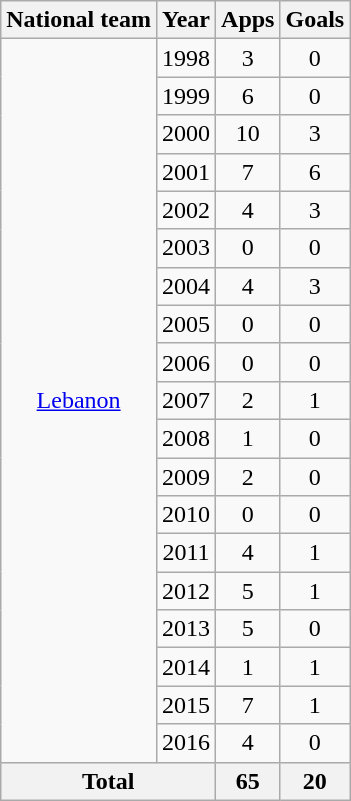<table class="wikitable" style="text-align:center">
<tr>
<th>National team</th>
<th>Year</th>
<th>Apps</th>
<th>Goals</th>
</tr>
<tr>
<td rowspan="19"><a href='#'>Lebanon</a></td>
<td>1998</td>
<td>3</td>
<td>0</td>
</tr>
<tr>
<td>1999</td>
<td>6</td>
<td>0</td>
</tr>
<tr>
<td>2000</td>
<td>10</td>
<td>3</td>
</tr>
<tr>
<td>2001</td>
<td>7</td>
<td>6</td>
</tr>
<tr>
<td>2002</td>
<td>4</td>
<td>3</td>
</tr>
<tr>
<td>2003</td>
<td>0</td>
<td>0</td>
</tr>
<tr>
<td>2004</td>
<td>4</td>
<td>3</td>
</tr>
<tr>
<td>2005</td>
<td>0</td>
<td>0</td>
</tr>
<tr>
<td>2006</td>
<td>0</td>
<td>0</td>
</tr>
<tr>
<td>2007</td>
<td>2</td>
<td>1</td>
</tr>
<tr>
<td>2008</td>
<td>1</td>
<td>0</td>
</tr>
<tr>
<td>2009</td>
<td>2</td>
<td>0</td>
</tr>
<tr>
<td>2010</td>
<td>0</td>
<td>0</td>
</tr>
<tr>
<td>2011</td>
<td>4</td>
<td>1</td>
</tr>
<tr>
<td>2012</td>
<td>5</td>
<td>1</td>
</tr>
<tr>
<td>2013</td>
<td>5</td>
<td>0</td>
</tr>
<tr>
<td>2014</td>
<td>1</td>
<td>1</td>
</tr>
<tr>
<td>2015</td>
<td>7</td>
<td>1</td>
</tr>
<tr>
<td>2016</td>
<td>4</td>
<td>0</td>
</tr>
<tr>
<th colspan="2">Total</th>
<th>65</th>
<th>20</th>
</tr>
</table>
